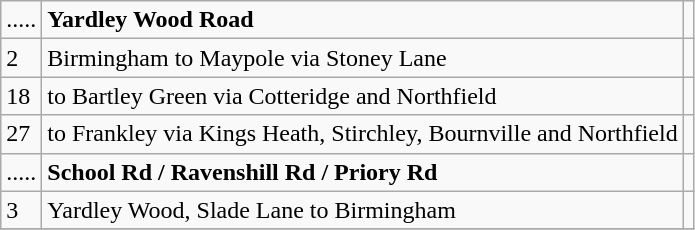<table class="wikitable">
<tr>
<td>.....</td>
<td><strong>Yardley Wood Road</strong></td>
<td></td>
</tr>
<tr>
<td>2</td>
<td>Birmingham to Maypole via Stoney Lane</td>
<td></td>
</tr>
<tr>
<td>18</td>
<td>to Bartley Green via Cotteridge and Northfield</td>
<td></td>
</tr>
<tr>
<td>27</td>
<td>to Frankley  via Kings Heath, Stirchley, Bournville and Northfield</td>
<td></td>
</tr>
<tr>
<td>.....</td>
<td><strong>School Rd / Ravenshill Rd / Priory Rd</strong></td>
<td></td>
</tr>
<tr>
<td>3</td>
<td>Yardley Wood, Slade Lane to Birmingham</td>
<td></td>
</tr>
<tr>
</tr>
</table>
